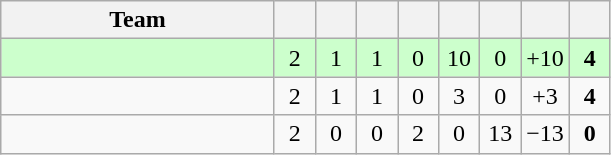<table class="wikitable" style="text-align:center;">
<tr>
<th width=175>Team</th>
<th width=20></th>
<th width=20></th>
<th width=20></th>
<th width=20></th>
<th width=20></th>
<th width=20></th>
<th width=20></th>
<th width=20></th>
</tr>
<tr bgcolor=ccffcc>
<td align="left"></td>
<td>2</td>
<td>1</td>
<td>1</td>
<td>0</td>
<td>10</td>
<td>0</td>
<td>+10</td>
<td><strong>4</strong></td>
</tr>
<tr>
<td align="left"></td>
<td>2</td>
<td>1</td>
<td>1</td>
<td>0</td>
<td>3</td>
<td>0</td>
<td>+3</td>
<td><strong>4</strong></td>
</tr>
<tr>
<td align="left"></td>
<td>2</td>
<td>0</td>
<td>0</td>
<td>2</td>
<td>0</td>
<td>13</td>
<td>−13</td>
<td><strong>0</strong></td>
</tr>
</table>
